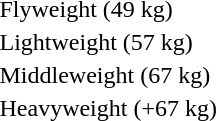<table>
<tr>
<td rowspan=2>Flyweight (49 kg)<br></td>
<td rowspan=2></td>
<td rowspan=2></td>
<td></td>
</tr>
<tr>
<td></td>
</tr>
<tr>
<td rowspan=2>Lightweight (57 kg)<br></td>
<td rowspan=2></td>
<td rowspan=2></td>
<td></td>
</tr>
<tr>
<td></td>
</tr>
<tr>
<td rowspan=2>Middleweight (67 kg)<br></td>
<td rowspan=2></td>
<td rowspan=2></td>
<td></td>
</tr>
<tr>
<td></td>
</tr>
<tr>
<td rowspan=2>Heavyweight (+67 kg)<br></td>
<td rowspan=2></td>
<td rowspan=2></td>
<td></td>
</tr>
<tr>
<td></td>
</tr>
</table>
